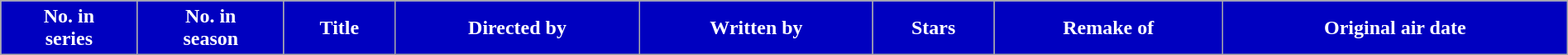<table class="wikitable plainrowheaders" style="width:100%; margin:auto;">
<tr>
<th scope="col" style="background-color: #0000C0; color: #ffffff;">No. in<br>series</th>
<th scope="col" style="background-color: #0000C0; color: #ffffff;">No. in<br>season</th>
<th scope="col" style="background-color: #0000C0; color: #ffffff;">Title</th>
<th scope="col" style="background-color: #0000C0; color: #ffffff;">Directed by</th>
<th scope="col" style="background-color: #0000C0; color: #ffffff;">Written by</th>
<th scope="col" style="background-color: #0000C0; color: #ffffff;">Stars</th>
<th scope="col" style="background-color: #0000C0; color: #ffffff;">Remake of</th>
<th scope="col" style="background-color: #0000C0; color: #ffffff;">Original air date<br>




















</th>
</tr>
</table>
